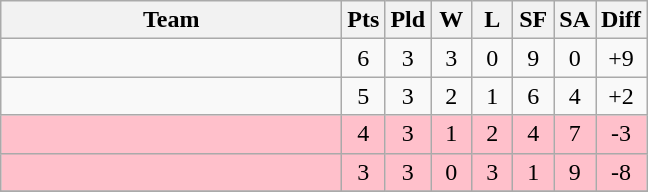<table class=wikitable style="text-align:center">
<tr>
<th width=220>Team</th>
<th width=20>Pts</th>
<th width=20>Pld</th>
<th width=20>W</th>
<th width=20>L</th>
<th width=20>SF</th>
<th width=20>SA</th>
<th width=20>Diff</th>
</tr>
<tr style="background: ccffcc">
<td align=left></td>
<td>6</td>
<td>3</td>
<td>3</td>
<td>0</td>
<td>9</td>
<td>0</td>
<td>+9</td>
</tr>
<tr style="background: ccffcc">
<td align=left></td>
<td>5</td>
<td>3</td>
<td>2</td>
<td>1</td>
<td>6</td>
<td>4</td>
<td>+2</td>
</tr>
<tr style="background: pink">
<td align=left></td>
<td>4</td>
<td>3</td>
<td>1</td>
<td>2</td>
<td>4</td>
<td>7</td>
<td>-3</td>
</tr>
<tr style="background: pink">
<td align=left></td>
<td>3</td>
<td>3</td>
<td>0</td>
<td>3</td>
<td>1</td>
<td>9</td>
<td>-8</td>
</tr>
<tr>
</tr>
</table>
